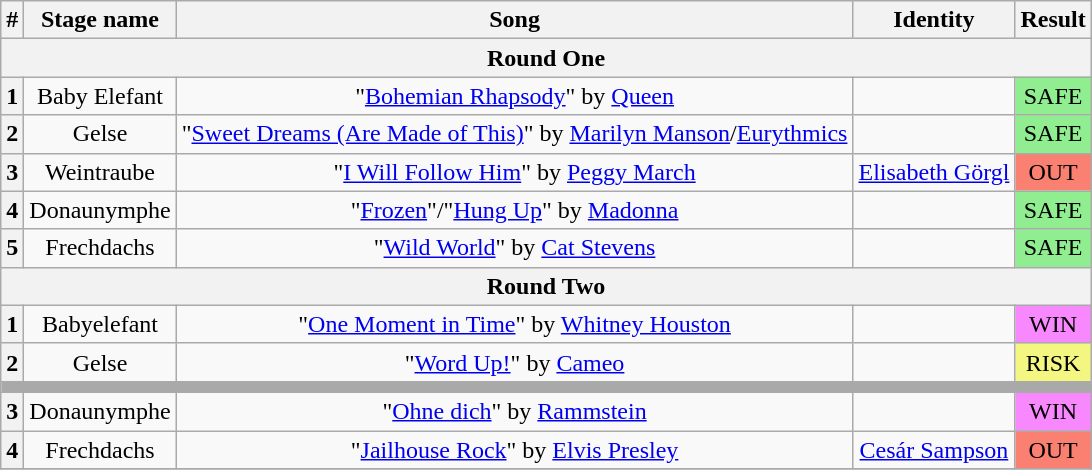<table class="wikitable plainrowheaders" style="text-align: center;">
<tr>
<th>#</th>
<th>Stage name</th>
<th>Song</th>
<th>Identity</th>
<th>Result</th>
</tr>
<tr>
<th colspan="5">Round One</th>
</tr>
<tr>
<th>1</th>
<td>Baby Elefant</td>
<td>"<a href='#'>Bohemian Rhapsody</a>" by <a href='#'>Queen</a></td>
<td></td>
<td bgcolor=lightgreen>SAFE</td>
</tr>
<tr>
<th>2</th>
<td>Gelse</td>
<td>"<a href='#'>Sweet Dreams (Are Made of This)</a>" by <a href='#'>Marilyn Manson</a>/<a href='#'>Eurythmics</a></td>
<td></td>
<td bgcolor=lightgreen>SAFE</td>
</tr>
<tr>
<th>3</th>
<td>Weintraube</td>
<td>"<a href='#'>I Will Follow Him</a>" by <a href='#'>Peggy March</a></td>
<td><a href='#'>Elisabeth Görgl</a></td>
<td bgcolor=salmon>OUT</td>
</tr>
<tr>
<th>4</th>
<td>Donaunymphe</td>
<td>"<a href='#'>Frozen</a>"/"<a href='#'>Hung Up</a>" by <a href='#'>Madonna</a></td>
<td></td>
<td bgcolor=lightgreen>SAFE</td>
</tr>
<tr>
<th>5</th>
<td>Frechdachs</td>
<td>"<a href='#'>Wild World</a>" by <a href='#'>Cat Stevens</a></td>
<td></td>
<td bgcolor=lightgreen>SAFE</td>
</tr>
<tr>
<th colspan="5">Round Two</th>
</tr>
<tr>
<th>1</th>
<td>Babyelefant</td>
<td>"<a href='#'>One Moment in Time</a>" by <a href='#'>Whitney Houston</a></td>
<td></td>
<td bgcolor="#F888FD">WIN</td>
</tr>
<tr>
<th>2</th>
<td>Gelse</td>
<td>"<a href='#'>Word Up!</a>" by <a href='#'>Cameo</a></td>
<td></td>
<td bgcolor="#F3F781">RISK</td>
</tr>
<tr>
<td colspan="5" style="background:darkgray"></td>
</tr>
<tr>
<th>3</th>
<td>Donaunymphe</td>
<td>"<a href='#'>Ohne dich</a>" by <a href='#'>Rammstein</a></td>
<td></td>
<td bgcolor="#F888FD">WIN</td>
</tr>
<tr>
<th>4</th>
<td>Frechdachs</td>
<td>"<a href='#'>Jailhouse Rock</a>" by <a href='#'>Elvis Presley</a></td>
<td><a href='#'>Cesár Sampson</a></td>
<td bgcolor=salmon>OUT</td>
</tr>
<tr>
</tr>
</table>
